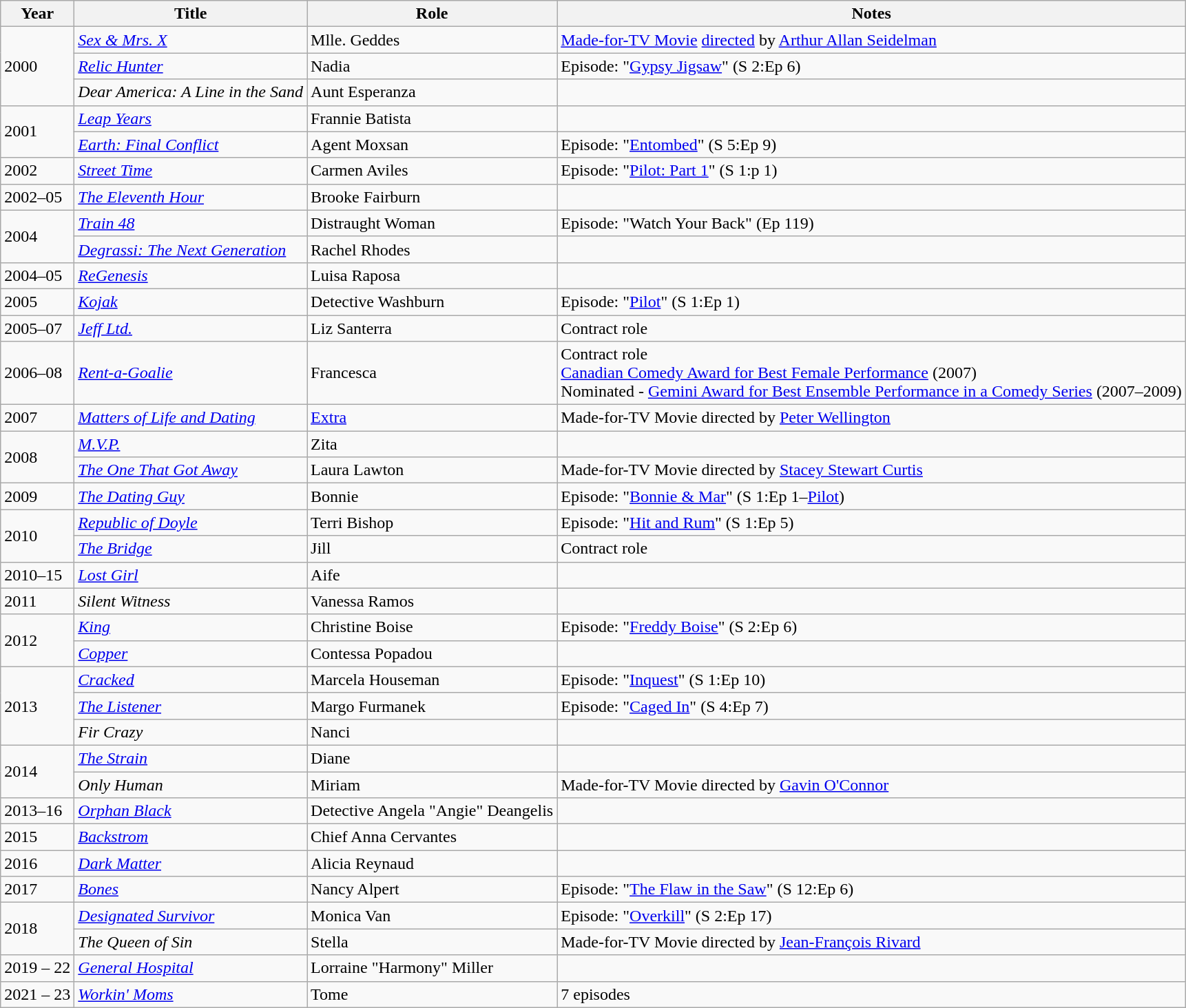<table class="wikitable sortable">
<tr>
<th>Year</th>
<th>Title</th>
<th>Role</th>
<th class="unsortable">Notes</th>
</tr>
<tr>
<td rowspan="3">2000</td>
<td><em><a href='#'>Sex & Mrs. X</a></em></td>
<td>Mlle. Geddes</td>
<td><a href='#'>Made-for-TV Movie</a> <a href='#'>directed</a> by <a href='#'>Arthur Allan Seidelman</a></td>
</tr>
<tr>
<td><em><a href='#'>Relic Hunter</a></em></td>
<td>Nadia</td>
<td>Episode: "<a href='#'>Gypsy Jigsaw</a>" (S 2:Ep 6)</td>
</tr>
<tr>
<td><em>Dear America: A Line in the Sand</em></td>
<td>Aunt Esperanza</td>
<td></td>
</tr>
<tr>
<td rowspan="2">2001</td>
<td><em><a href='#'>Leap Years</a></em></td>
<td>Frannie Batista</td>
<td></td>
</tr>
<tr>
<td><em><a href='#'>Earth: Final Conflict</a></em></td>
<td>Agent Moxsan</td>
<td>Episode: "<a href='#'>Entombed</a>" (S 5:Ep 9)</td>
</tr>
<tr>
<td>2002</td>
<td><em><a href='#'>Street Time</a></em></td>
<td>Carmen Aviles</td>
<td>Episode: "<a href='#'>Pilot: Part 1</a>" (S 1:p 1)</td>
</tr>
<tr>
<td>2002–05</td>
<td data-sort-value="Eleventh Hour, The"><em><a href='#'>The Eleventh Hour</a></em></td>
<td>Brooke Fairburn</td>
<td></td>
</tr>
<tr>
<td rowspan="2">2004</td>
<td><em><a href='#'>Train 48</a></em></td>
<td>Distraught Woman</td>
<td>Episode: "Watch Your Back" (Ep 119)</td>
</tr>
<tr>
<td><em><a href='#'>Degrassi: The Next Generation</a></em></td>
<td>Rachel Rhodes</td>
<td></td>
</tr>
<tr>
<td>2004–05</td>
<td><em><a href='#'>ReGenesis</a></em></td>
<td>Luisa Raposa</td>
<td></td>
</tr>
<tr>
<td>2005</td>
<td><em><a href='#'>Kojak</a></em></td>
<td>Detective Washburn</td>
<td>Episode: "<a href='#'>Pilot</a>" (S 1:Ep 1)</td>
</tr>
<tr>
<td>2005–07</td>
<td><em><a href='#'>Jeff Ltd.</a></em></td>
<td>Liz Santerra</td>
<td>Contract role</td>
</tr>
<tr>
<td>2006–08</td>
<td><em><a href='#'>Rent-a-Goalie</a></em></td>
<td>Francesca</td>
<td>Contract role<br><a href='#'>Canadian Comedy Award for Best Female Performance</a> (2007)<br>Nominated - <a href='#'>Gemini Award for Best Ensemble Performance in a Comedy Series</a> (2007–2009)</td>
</tr>
<tr>
<td>2007</td>
<td><em><a href='#'>Matters of Life and Dating</a></em></td>
<td><a href='#'>Extra</a></td>
<td>Made-for-TV Movie directed by <a href='#'>Peter Wellington</a></td>
</tr>
<tr>
<td rowspan="2">2008</td>
<td><em><a href='#'>M.V.P.</a></em></td>
<td>Zita</td>
<td></td>
</tr>
<tr>
<td data-sort-value="One That Got Away, The"><em><a href='#'>The One That Got Away</a></em></td>
<td>Laura Lawton</td>
<td>Made-for-TV Movie directed by <a href='#'>Stacey Stewart Curtis</a></td>
</tr>
<tr>
<td>2009</td>
<td data-sort-value="Dating Guy, The"><em><a href='#'>The Dating Guy</a></em></td>
<td>Bonnie</td>
<td>Episode: "<a href='#'>Bonnie & Mar</a>" (S 1:Ep 1–<a href='#'>Pilot</a>)</td>
</tr>
<tr>
<td rowspan="2">2010</td>
<td><em><a href='#'>Republic of Doyle</a></em></td>
<td>Terri Bishop</td>
<td>Episode: "<a href='#'>Hit and Rum</a>" (S 1:Ep 5)</td>
</tr>
<tr>
<td data-sort-value="Bridge, The"><em><a href='#'>The Bridge</a></em></td>
<td>Jill</td>
<td>Contract role</td>
</tr>
<tr>
<td>2010–15</td>
<td><em><a href='#'>Lost Girl</a></em></td>
<td>Aife</td>
<td></td>
</tr>
<tr>
<td>2011</td>
<td><em>Silent Witness</em></td>
<td>Vanessa Ramos</td>
<td></td>
</tr>
<tr>
<td rowspan="2">2012</td>
<td><em><a href='#'>King</a></em></td>
<td>Christine Boise</td>
<td>Episode: "<a href='#'>Freddy Boise</a>" (S 2:Ep 6)</td>
</tr>
<tr>
<td><em><a href='#'>Copper</a></em></td>
<td>Contessa Popadou</td>
<td></td>
</tr>
<tr>
<td rowspan="3">2013</td>
<td><em><a href='#'>Cracked</a></em></td>
<td>Marcela Houseman</td>
<td>Episode: "<a href='#'>Inquest</a>" (S 1:Ep 10)</td>
</tr>
<tr>
<td data-sort-value="Listener, The"><em><a href='#'>The Listener</a></em></td>
<td>Margo Furmanek</td>
<td>Episode: "<a href='#'>Caged In</a>" (S 4:Ep 7)</td>
</tr>
<tr>
<td><em>Fir Crazy</em></td>
<td>Nanci</td>
<td></td>
</tr>
<tr>
<td rowspan="2">2014</td>
<td data-sort-value="Strain, The"><em><a href='#'>The Strain</a></em></td>
<td>Diane</td>
<td></td>
</tr>
<tr>
<td><em>Only Human</em></td>
<td>Miriam</td>
<td>Made-for-TV Movie directed by <a href='#'>Gavin O'Connor</a></td>
</tr>
<tr>
<td>2013–16</td>
<td><em><a href='#'>Orphan Black</a></em></td>
<td>Detective Angela "Angie" Deangelis</td>
<td></td>
</tr>
<tr>
<td>2015</td>
<td><em><a href='#'>Backstrom</a></em></td>
<td>Chief Anna Cervantes</td>
<td></td>
</tr>
<tr>
<td>2016</td>
<td><em><a href='#'>Dark Matter</a></em></td>
<td>Alicia Reynaud</td>
<td></td>
</tr>
<tr>
<td>2017</td>
<td><em><a href='#'>Bones</a></em></td>
<td>Nancy Alpert</td>
<td>Episode: "<a href='#'>The Flaw in the Saw</a>" (S 12:Ep 6)</td>
</tr>
<tr>
<td rowspan="2">2018</td>
<td><em><a href='#'>Designated Survivor</a></em></td>
<td>Monica Van</td>
<td>Episode: "<a href='#'>Overkill</a>" (S 2:Ep 17)</td>
</tr>
<tr>
<td data-sort-value="Queen of Sin, The"><em>The Queen of Sin</em></td>
<td>Stella</td>
<td>Made-for-TV Movie directed by <a href='#'>Jean-François Rivard</a></td>
</tr>
<tr>
<td>2019 – 22</td>
<td><em><a href='#'>General Hospital</a></em></td>
<td>Lorraine "Harmony" Miller</td>
<td></td>
</tr>
<tr>
<td>2021 – 23</td>
<td><em><a href='#'>Workin' Moms</a></em></td>
<td>Tome</td>
<td>7 episodes</td>
</tr>
</table>
